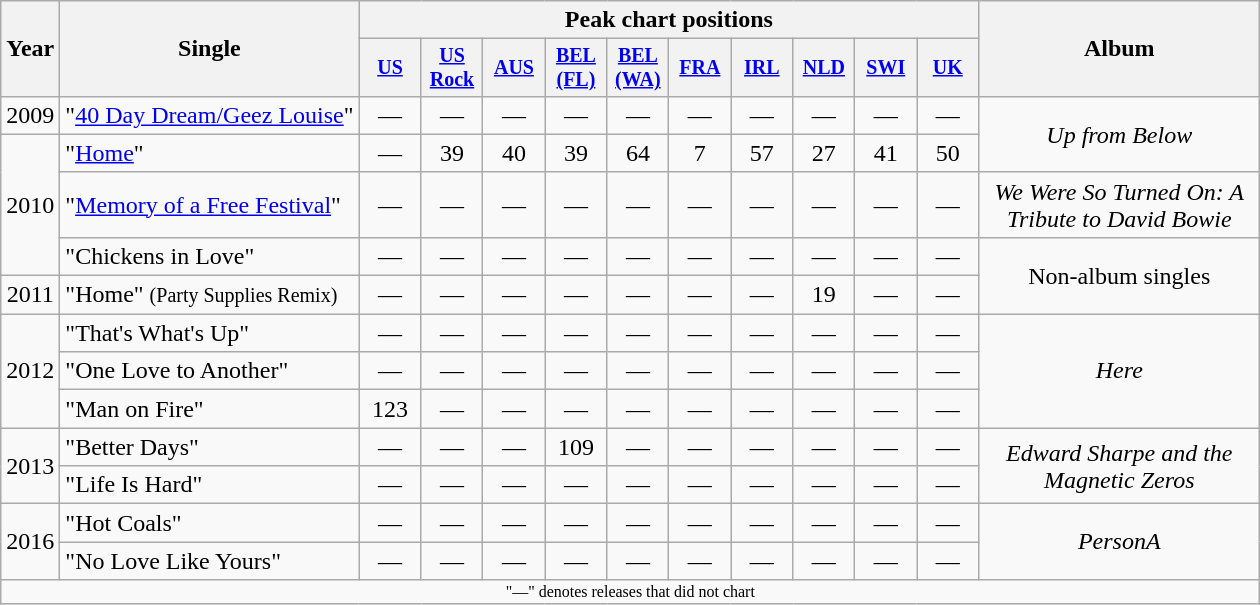<table class="wikitable" style="text-align:center;">
<tr>
<th rowspan="2">Year</th>
<th rowspan="2">Single</th>
<th colspan="10">Peak chart positions</th>
<th rowspan="2" style="width:180px;">Album</th>
</tr>
<tr style="font-size:smaller;">
<th style="width:35px;"><a href='#'>US</a><br></th>
<th style="width:35px;"><a href='#'>US<br>Rock</a><br></th>
<th style="width:35px;"><a href='#'>AUS</a><br></th>
<th style="width:35px;"><a href='#'>BEL<br>(FL)</a><br></th>
<th style="width:35px;"><a href='#'>BEL<br>(WA)</a><br></th>
<th style="width:35px;"><a href='#'>FRA</a><br></th>
<th style="width:35px;"><a href='#'>IRL</a><br></th>
<th style="width:35px;"><a href='#'>NLD</a><br></th>
<th style="width:35px;"><a href='#'>SWI</a><br></th>
<th style="width:35px;"><a href='#'>UK</a><br></th>
</tr>
<tr>
<td>2009</td>
<td style="text-align:left;">"<a href='#'>40 Day Dream/Geez Louise</a>"</td>
<td>—</td>
<td>—</td>
<td>—</td>
<td>—</td>
<td>—</td>
<td>—</td>
<td>—</td>
<td>—</td>
<td>—</td>
<td>—</td>
<td style="text-align:center;" rowspan="2"><em>Up from Below</em></td>
</tr>
<tr>
<td rowspan="3">2010</td>
<td style="text-align:left;">"<a href='#'>Home</a>"</td>
<td>—</td>
<td>39</td>
<td>40</td>
<td>39</td>
<td>64</td>
<td>7</td>
<td>57</td>
<td>27</td>
<td>41</td>
<td>50</td>
</tr>
<tr>
<td style="text-align:left;">"<a href='#'>Memory of a Free Festival</a>"</td>
<td>—</td>
<td>—</td>
<td>—</td>
<td>—</td>
<td>—</td>
<td>—</td>
<td>—</td>
<td>—</td>
<td>—</td>
<td>—</td>
<td style="text-align:center;" rowspan="1"><em>We Were So Turned On: A Tribute to David Bowie</em></td>
</tr>
<tr>
<td style="text-align:left;">"Chickens in Love"</td>
<td>—</td>
<td>—</td>
<td>—</td>
<td>—</td>
<td>—</td>
<td>—</td>
<td>—</td>
<td>—</td>
<td>—</td>
<td>—</td>
<td style="text-align:center;" rowspan="2">Non-album singles</td>
</tr>
<tr>
<td style="text-align:center;">2011</td>
<td style="text-align:left;">"Home" <small>(Party Supplies Remix)</small></td>
<td>—</td>
<td>—</td>
<td>—</td>
<td>—</td>
<td>—</td>
<td>—</td>
<td>—</td>
<td>19</td>
<td>—</td>
<td>—</td>
</tr>
<tr>
<td rowspan="3">2012</td>
<td style="text-align:left;">"That's What's Up"</td>
<td>—</td>
<td>—</td>
<td>—</td>
<td>—</td>
<td>—</td>
<td>—</td>
<td>—</td>
<td>—</td>
<td>—</td>
<td>—</td>
<td style="text-align:center;" rowspan="3"><em>Here</em></td>
</tr>
<tr>
<td style="text-align:left;">"One Love to Another"</td>
<td>—</td>
<td>—</td>
<td>—</td>
<td>—</td>
<td>—</td>
<td>—</td>
<td>—</td>
<td>—</td>
<td>—</td>
<td>—</td>
</tr>
<tr>
<td style="text-align:left;">"Man on Fire"</td>
<td>123</td>
<td>—</td>
<td>—</td>
<td>—</td>
<td>—</td>
<td>—</td>
<td>—</td>
<td>—</td>
<td>—</td>
<td>—</td>
</tr>
<tr>
<td rowspan="2">2013</td>
<td style="text-align:left;">"Better Days"</td>
<td>—</td>
<td>—</td>
<td>—</td>
<td>109</td>
<td>—</td>
<td>—</td>
<td>—</td>
<td>—</td>
<td>—</td>
<td>—</td>
<td style="text-align:center;" rowspan="2"><em>Edward Sharpe and the Magnetic Zeros</em></td>
</tr>
<tr>
<td style="text-align:left;">"Life Is Hard"</td>
<td>—</td>
<td>—</td>
<td>—</td>
<td>—</td>
<td>—</td>
<td>—</td>
<td>—</td>
<td>—</td>
<td>—</td>
<td>—</td>
</tr>
<tr>
<td rowspan="2">2016</td>
<td style="text-align:left;">"Hot Coals"</td>
<td>—</td>
<td>—</td>
<td>—</td>
<td>—</td>
<td>—</td>
<td>—</td>
<td>—</td>
<td>—</td>
<td>—</td>
<td>—</td>
<td style="text-align:center;" rowspan="2"><em>PersonA</em></td>
</tr>
<tr>
<td style="text-align:left;">"No Love Like Yours"</td>
<td>—</td>
<td>—</td>
<td>—</td>
<td>—</td>
<td>—</td>
<td>—</td>
<td>—</td>
<td>—</td>
<td>—</td>
<td>—</td>
</tr>
<tr>
<td colspan="18" style="font-size:8pt">"—" denotes releases that did not chart</td>
</tr>
</table>
